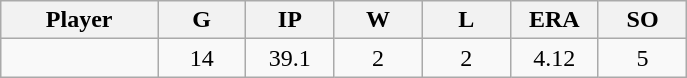<table class="wikitable sortable">
<tr>
<th bgcolor="#DDDDFF" width="16%">Player</th>
<th bgcolor="#DDDDFF" width="9%">G</th>
<th bgcolor="#DDDDFF" width="9%">IP</th>
<th bgcolor="#DDDDFF" width="9%">W</th>
<th bgcolor="#DDDDFF" width="9%">L</th>
<th bgcolor="#DDDDFF" width="9%">ERA</th>
<th bgcolor="#DDDDFF" width="9%">SO</th>
</tr>
<tr align="center">
<td></td>
<td>14</td>
<td>39.1</td>
<td>2</td>
<td>2</td>
<td>4.12</td>
<td>5</td>
</tr>
</table>
